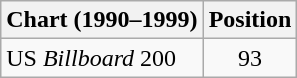<table class="wikitable">
<tr>
<th>Chart (1990–1999)</th>
<th>Position</th>
</tr>
<tr>
<td>US <em>Billboard</em> 200</td>
<td style="text-align:center;">93</td>
</tr>
</table>
